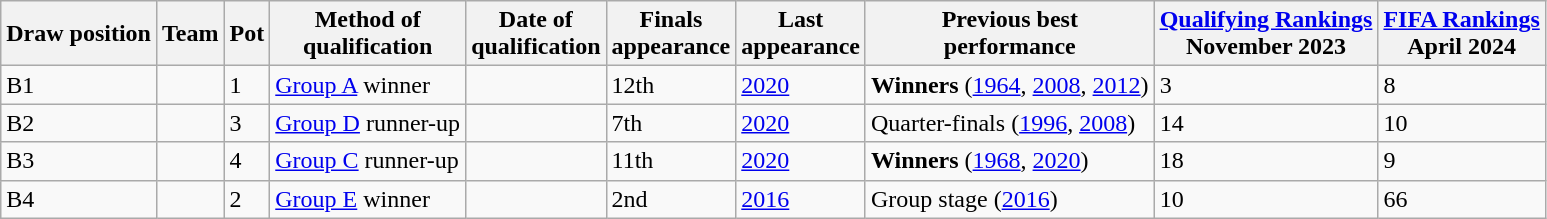<table class="wikitable sortable">
<tr>
<th>Draw position</th>
<th>Team</th>
<th>Pot</th>
<th>Method of<br>qualification</th>
<th>Date of<br>qualification</th>
<th data-sort-type="number">Finals<br>appearance</th>
<th>Last<br>appearance</th>
<th>Previous best<br>performance</th>
<th><a href='#'>Qualifying Rankings</a><br>November 2023</th>
<th><a href='#'>FIFA Rankings</a><br>April 2024</th>
</tr>
<tr>
<td>B1</td>
<td style=white-space:nowrap></td>
<td>1</td>
<td><a href='#'>Group A</a> winner</td>
<td></td>
<td>12th</td>
<td><a href='#'>2020</a></td>
<td data-sort-value="1"><strong>Winners</strong> (<a href='#'>1964</a>, <a href='#'>2008</a>, <a href='#'>2012</a>)</td>
<td>3</td>
<td>8</td>
</tr>
<tr>
<td>B2</td>
<td style=white-space:nowrap></td>
<td>3</td>
<td><a href='#'>Group D</a> runner-up</td>
<td></td>
<td>7th</td>
<td><a href='#'>2020</a></td>
<td data-sort-value="5">Quarter-finals (<a href='#'>1996</a>, <a href='#'>2008</a>)</td>
<td>14</td>
<td>10</td>
</tr>
<tr>
<td>B3</td>
<td style=white-space:nowrap></td>
<td>4</td>
<td><a href='#'>Group C</a> runner-up</td>
<td></td>
<td>11th</td>
<td><a href='#'>2020</a></td>
<td data-sort-value="1"><strong>Winners</strong> (<a href='#'>1968</a>, <a href='#'>2020</a>)</td>
<td>18</td>
<td>9</td>
</tr>
<tr>
<td>B4</td>
<td style=white-space:nowrap></td>
<td>2</td>
<td><a href='#'>Group E</a> winner</td>
<td></td>
<td>2nd</td>
<td><a href='#'>2016</a></td>
<td data-sort-value="16">Group stage (<a href='#'>2016</a>)</td>
<td>10</td>
<td>66</td>
</tr>
</table>
